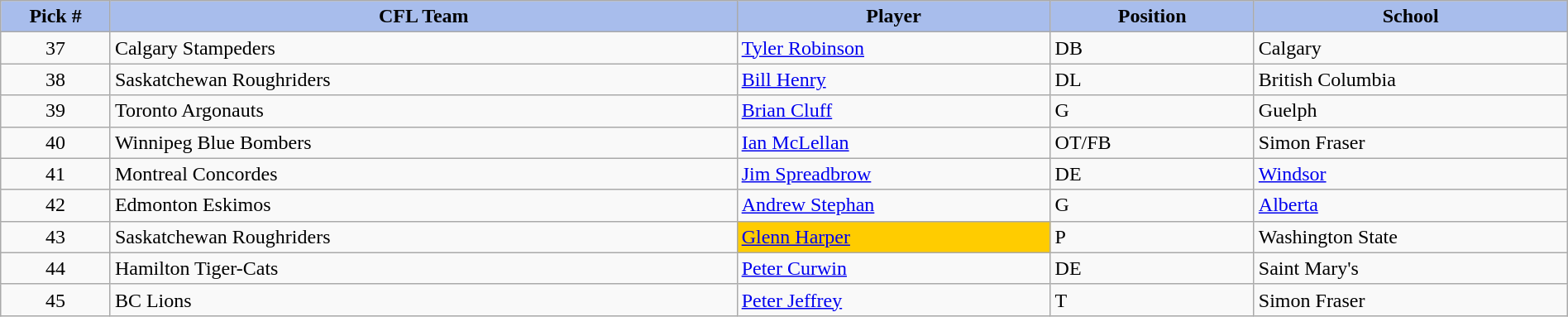<table class="wikitable" style="width: 100%">
<tr>
<th style="background:#a8bdec; width:7%;">Pick #</th>
<th style="width:40%; background:#a8bdec;">CFL Team</th>
<th style="width:20%; background:#a8bdec;">Player</th>
<th style="width:13%; background:#a8bdec;">Position</th>
<th style="width:20%; background:#a8bdec;">School</th>
</tr>
<tr>
<td align=center>37</td>
<td>Calgary Stampeders</td>
<td><a href='#'>Tyler Robinson</a></td>
<td>DB</td>
<td>Calgary</td>
</tr>
<tr>
<td align=center>38</td>
<td>Saskatchewan Roughriders</td>
<td><a href='#'>Bill Henry</a></td>
<td>DL</td>
<td>British Columbia</td>
</tr>
<tr>
<td align=center>39</td>
<td>Toronto Argonauts</td>
<td><a href='#'>Brian Cluff</a></td>
<td>G</td>
<td>Guelph</td>
</tr>
<tr>
<td align=center>40</td>
<td>Winnipeg Blue Bombers</td>
<td><a href='#'>Ian McLellan</a></td>
<td>OT/FB</td>
<td>Simon Fraser</td>
</tr>
<tr>
<td align=center>41</td>
<td>Montreal Concordes</td>
<td><a href='#'>Jim Spreadbrow</a></td>
<td>DE</td>
<td><a href='#'>Windsor</a></td>
</tr>
<tr>
<td align=center>42</td>
<td>Edmonton Eskimos</td>
<td><a href='#'>Andrew Stephan</a></td>
<td>G</td>
<td><a href='#'>Alberta</a></td>
</tr>
<tr>
<td align=center>43</td>
<td>Saskatchewan Roughriders</td>
<td bgcolor="#FFCC00"><a href='#'>Glenn Harper</a></td>
<td>P</td>
<td>Washington State</td>
</tr>
<tr>
<td align=center>44</td>
<td>Hamilton Tiger-Cats</td>
<td><a href='#'>Peter Curwin</a></td>
<td>DE</td>
<td>Saint Mary's</td>
</tr>
<tr>
<td align=center>45</td>
<td>BC Lions</td>
<td><a href='#'>Peter Jeffrey</a></td>
<td>T</td>
<td>Simon Fraser</td>
</tr>
</table>
